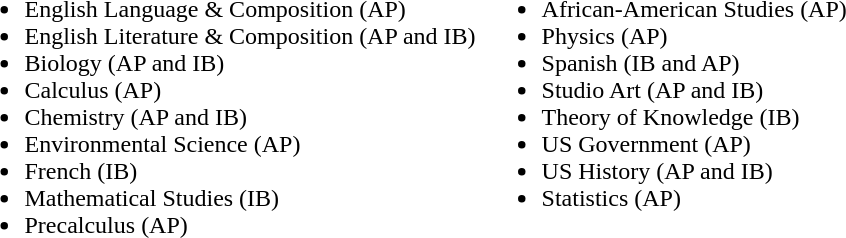<table>
<tr valign ="top">
<td><br><ul><li>English Language & Composition (AP)</li><li>English Literature & Composition (AP and IB)</li><li>Biology (AP and IB)</li><li>Calculus (AP)</li><li>Chemistry (AP and IB)</li><li>Environmental Science (AP)</li><li>French (IB)</li><li>Mathematical Studies (IB)</li><li>Precalculus (AP)</li></ul></td>
<td><br><ul><li>African-American Studies (AP)</li><li>Physics (AP)</li><li>Spanish (IB and AP)</li><li>Studio Art (AP and IB)</li><li>Theory of Knowledge (IB)</li><li>US Government (AP)</li><li>US History (AP and IB)</li><li>Statistics (AP)</li></ul></td>
</tr>
</table>
